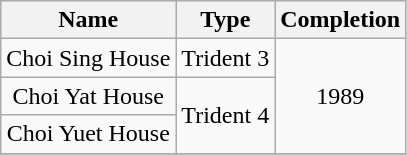<table class="wikitable" style="text-align: center">
<tr>
<th>Name</th>
<th>Type</th>
<th>Completion</th>
</tr>
<tr>
<td>Choi Sing House</td>
<td rowspan="1">Trident 3</td>
<td rowspan="3">1989</td>
</tr>
<tr>
<td>Choi Yat House</td>
<td rowspan="2">Trident 4</td>
</tr>
<tr>
<td>Choi Yuet House</td>
</tr>
<tr>
</tr>
</table>
